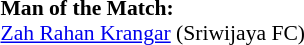<table width=100% style="font-size: 90%">
<tr>
<td><br><strong>Man of the Match:</strong><br> <a href='#'>Zah Rahan Krangar</a> (Sriwijaya FC)</td>
</tr>
</table>
